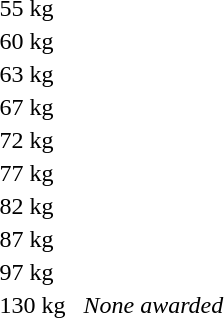<table>
<tr>
<td>55 kg</td>
<td></td>
<td></td>
<td></td>
</tr>
<tr>
<td rowspan=2>60 kg</td>
<td rowspan=2></td>
<td rowspan=2></td>
<td></td>
</tr>
<tr>
<td></td>
</tr>
<tr>
<td>63 kg</td>
<td></td>
<td></td>
<td></td>
</tr>
<tr>
<td rowspan=2>67 kg</td>
<td rowspan=2></td>
<td rowspan=2></td>
<td></td>
</tr>
<tr>
<td></td>
</tr>
<tr>
<td>72 kg</td>
<td></td>
<td></td>
<td></td>
</tr>
<tr>
<td rowspan=2>77 kg</td>
<td rowspan=2></td>
<td rowspan=2></td>
<td></td>
</tr>
<tr>
<td></td>
</tr>
<tr>
<td>82 kg</td>
<td></td>
<td></td>
<td></td>
</tr>
<tr>
<td rowspan=2>87 kg</td>
<td rowspan=2></td>
<td rowspan=2></td>
<td></td>
</tr>
<tr>
<td></td>
</tr>
<tr>
<td>97 kg</td>
<td></td>
<td></td>
<td></td>
</tr>
<tr>
<td>130 kg</td>
<td></td>
<td></td>
<td><em>None awarded</em></td>
</tr>
</table>
